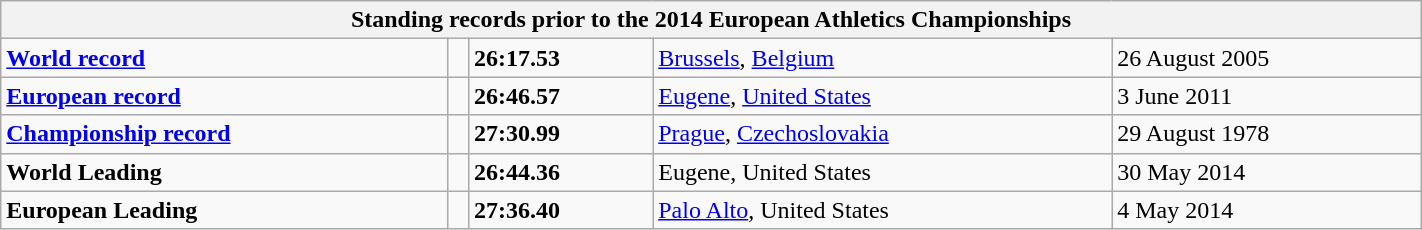<table class="wikitable" width=75%>
<tr>
<th colspan="5">Standing records prior to the 2014 European Athletics Championships</th>
</tr>
<tr>
<td><strong><a href='#'>World record</a></strong></td>
<td></td>
<td><strong>26:17.53</strong></td>
<td><a href='#'>Brussels</a>, <a href='#'>Belgium</a></td>
<td>26 August 2005</td>
</tr>
<tr>
<td><strong><a href='#'>European record</a></strong></td>
<td></td>
<td><strong>26:46.57</strong></td>
<td><a href='#'>Eugene</a>, <a href='#'>United States</a></td>
<td>3 June 2011</td>
</tr>
<tr>
<td><strong><a href='#'>Championship record</a></strong></td>
<td></td>
<td><strong>27:30.99</strong></td>
<td><a href='#'>Prague</a>, <a href='#'>Czechoslovakia</a></td>
<td>29 August 1978</td>
</tr>
<tr>
<td><strong>World Leading</strong></td>
<td></td>
<td><strong>26:44.36</strong></td>
<td>Eugene, United States</td>
<td>30 May 2014</td>
</tr>
<tr>
<td><strong>European Leading</strong></td>
<td></td>
<td><strong>27:36.40</strong></td>
<td><a href='#'>Palo Alto</a>, United States</td>
<td>4 May 2014</td>
</tr>
</table>
